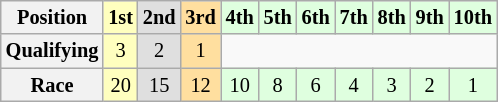<table class="wikitable" style="font-size:85%; text-align:center">
<tr>
<th>Position</th>
<td style="background:#ffffbf;"><strong>1st</strong></td>
<td style="background:#dfdfdf;"><strong>2nd</strong></td>
<td style="background:#ffdf9f;"><strong>3rd</strong></td>
<td style="background:#dfffdf;"><strong>4th</strong></td>
<td style="background:#dfffdf;"><strong>5th</strong></td>
<td style="background:#dfffdf;"><strong>6th</strong></td>
<td style="background:#dfffdf;"><strong>7th</strong></td>
<td style="background:#dfffdf;"><strong>8th</strong></td>
<td style="background:#dfffdf;"><strong>9th</strong></td>
<td style="background:#dfffdf;"><strong>10th</strong></td>
</tr>
<tr>
<th>Qualifying</th>
<td style="background:#ffffbf;">3</td>
<td style="background:#dfdfdf;">2</td>
<td style="background:#ffdf9f;">1</td>
<td colspan=7></td>
</tr>
<tr>
<th>Race</th>
<td style="background:#ffffbf;">20</td>
<td style="background:#dfdfdf;">15</td>
<td style="background:#ffdf9f;">12</td>
<td style="background:#dfffdf;">10</td>
<td style="background:#dfffdf;">8</td>
<td style="background:#dfffdf;">6</td>
<td style="background:#dfffdf;">4</td>
<td style="background:#dfffdf;">3</td>
<td style="background:#dfffdf;">2</td>
<td style="background:#dfffdf;">1</td>
</tr>
</table>
